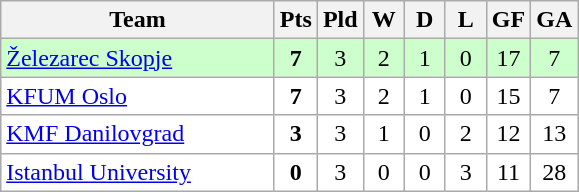<table class="wikitable" style="text-align: center;">
<tr>
<th width="175">Team</th>
<th width="20">Pts</th>
<th width="20">Pld</th>
<th width="20">W</th>
<th width="20">D</th>
<th width="20">L</th>
<th width="20">GF</th>
<th width="20">GA</th>
</tr>
<tr bgcolor="#ccffcc">
<td align="left"> <a href='#'>Železarec Skopje</a></td>
<td><strong>7</strong></td>
<td>3</td>
<td>2</td>
<td>1</td>
<td>0</td>
<td>17</td>
<td>7</td>
</tr>
<tr bgcolor=ffffff>
<td align="left"> <a href='#'>KFUM Oslo</a></td>
<td><strong>7</strong></td>
<td>3</td>
<td>2</td>
<td>1</td>
<td>0</td>
<td>15</td>
<td>7</td>
</tr>
<tr bgcolor=ffffff>
<td align="left"> <a href='#'>KMF Danilovgrad</a></td>
<td><strong>3</strong></td>
<td>3</td>
<td>1</td>
<td>0</td>
<td>2</td>
<td>12</td>
<td>13</td>
</tr>
<tr bgcolor=ffffff>
<td align="left"> <a href='#'>Istanbul University</a></td>
<td><strong>0</strong></td>
<td>3</td>
<td>0</td>
<td>0</td>
<td>3</td>
<td>11</td>
<td>28</td>
</tr>
</table>
